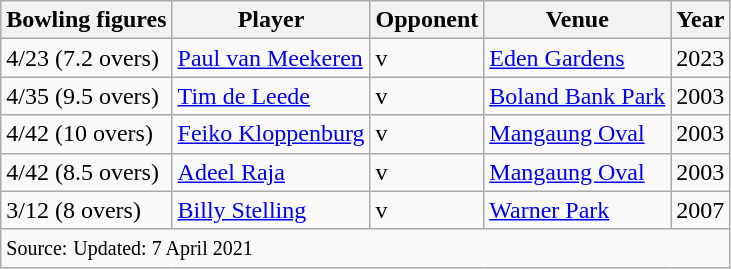<table class="wikitable">
<tr style="text-align: center;">
<th style="text-align: center;" scope="col"><strong>Bowling figures</strong></th>
<th style="text-align: center;" scope="col"><strong>Player</strong></th>
<th style="text-align: center;" scope="col"><strong>Opponent</strong></th>
<th style="text-align: center;" scope="col"><strong>Venue</strong></th>
<th style="text-align: center;" scope="col"><strong>Year</strong></th>
</tr>
<tr>
<td>4/23 (7.2 overs)</td>
<td><a href='#'>Paul van Meekeren</a></td>
<td>v </td>
<td><a href='#'>Eden Gardens</a></td>
<td>2023</td>
</tr>
<tr>
<td>4/35 (9.5 overs)</td>
<td><a href='#'>Tim de Leede</a></td>
<td>v </td>
<td><a href='#'>Boland Bank Park</a></td>
<td>2003</td>
</tr>
<tr>
<td>4/42 (10 overs)</td>
<td><a href='#'>Feiko Kloppenburg</a></td>
<td>v </td>
<td><a href='#'>Mangaung Oval</a></td>
<td>2003</td>
</tr>
<tr>
<td>4/42 (8.5 overs)</td>
<td><a href='#'>Adeel Raja</a></td>
<td>v </td>
<td><a href='#'>Mangaung Oval</a></td>
<td>2003</td>
</tr>
<tr>
<td>3/12 (8 overs)</td>
<td><a href='#'>Billy Stelling</a></td>
<td>v </td>
<td><a href='#'>Warner Park</a></td>
<td>2007</td>
</tr>
<tr>
<td colspan=5><small>Source:</small> <small>Updated: 7 April 2021</small></td>
</tr>
</table>
